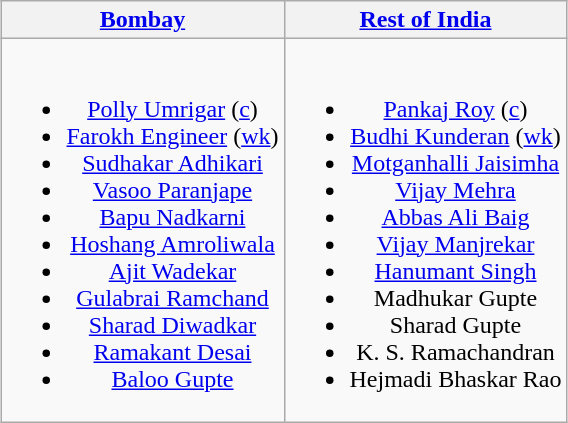<table class="wikitable" style="text-align:center; margin:auto">
<tr>
<th><a href='#'>Bombay</a></th>
<th><a href='#'>Rest of India</a></th>
</tr>
<tr style="vertical-align:top">
<td><br><ul><li><a href='#'>Polly Umrigar</a> (<a href='#'>c</a>)</li><li><a href='#'>Farokh Engineer</a> (<a href='#'>wk</a>)</li><li><a href='#'>Sudhakar Adhikari</a></li><li><a href='#'>Vasoo Paranjape</a></li><li><a href='#'>Bapu Nadkarni</a></li><li><a href='#'>Hoshang Amroliwala</a></li><li><a href='#'>Ajit Wadekar</a></li><li><a href='#'>Gulabrai Ramchand</a></li><li><a href='#'>Sharad Diwadkar</a></li><li><a href='#'>Ramakant Desai</a></li><li><a href='#'>Baloo Gupte</a></li></ul></td>
<td><br><ul><li><a href='#'>Pankaj Roy</a> (<a href='#'>c</a>)</li><li><a href='#'>Budhi Kunderan</a> (<a href='#'>wk</a>)</li><li><a href='#'>Motganhalli Jaisimha</a></li><li><a href='#'>Vijay Mehra</a></li><li><a href='#'>Abbas Ali Baig</a></li><li><a href='#'>Vijay Manjrekar</a></li><li><a href='#'>Hanumant Singh</a></li><li>Madhukar Gupte</li><li>Sharad Gupte</li><li>K. S. Ramachandran</li><li>Hejmadi Bhaskar Rao</li></ul></td>
</tr>
</table>
